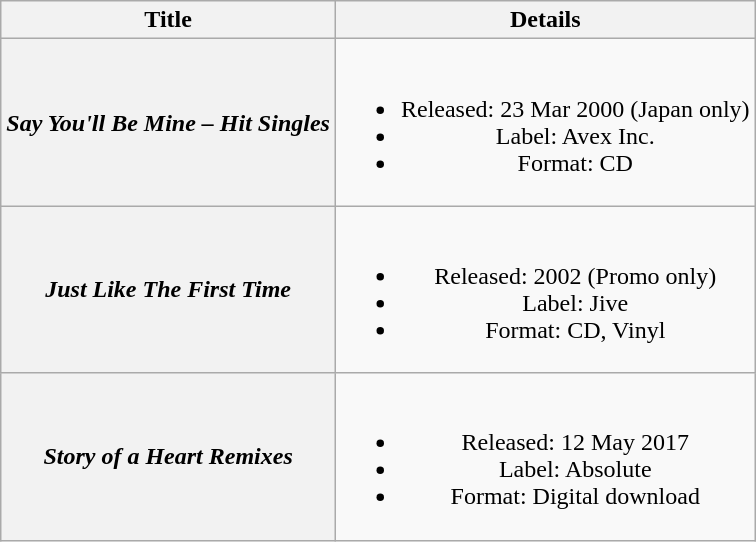<table class="wikitable plainrowheaders" style="text-align:center;" border="1">
<tr>
<th scope="col">Title</th>
<th scope="col">Details</th>
</tr>
<tr>
<th scope="row"><em>Say You'll Be Mine – Hit Singles</em></th>
<td><br><ul><li>Released: 23 Mar 2000 (Japan only)</li><li>Label: Avex Inc.</li><li>Format: CD</li></ul></td>
</tr>
<tr>
<th scope="row"><em>Just Like The First Time</em></th>
<td><br><ul><li>Released: 2002 (Promo only)</li><li>Label: Jive</li><li>Format: CD, Vinyl</li></ul></td>
</tr>
<tr>
<th scope="row"><em>Story of a Heart Remixes</em></th>
<td><br><ul><li>Released: 12 May 2017</li><li>Label: Absolute</li><li>Format: Digital download</li></ul></td>
</tr>
</table>
